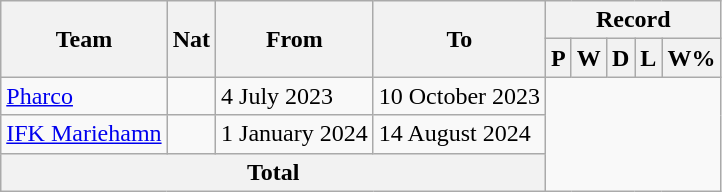<table class="wikitable" style="text-align:center">
<tr>
<th rowspan="2">Team</th>
<th rowspan="2">Nat</th>
<th rowspan="2">From</th>
<th rowspan="2">To</th>
<th colspan="8">Record</th>
</tr>
<tr>
<th>P</th>
<th>W</th>
<th>D</th>
<th>L</th>
<th>W%</th>
</tr>
<tr>
<td align=left><a href='#'>Pharco</a></td>
<td></td>
<td align=left>4 July 2023</td>
<td align=left>10 October 2023<br></td>
</tr>
<tr>
<td align=left><a href='#'>IFK Mariehamn</a></td>
<td></td>
<td align=left>1 January 2024</td>
<td align=left>14 August 2024<br></td>
</tr>
<tr>
<th colspan="4">Total<br></th>
</tr>
</table>
